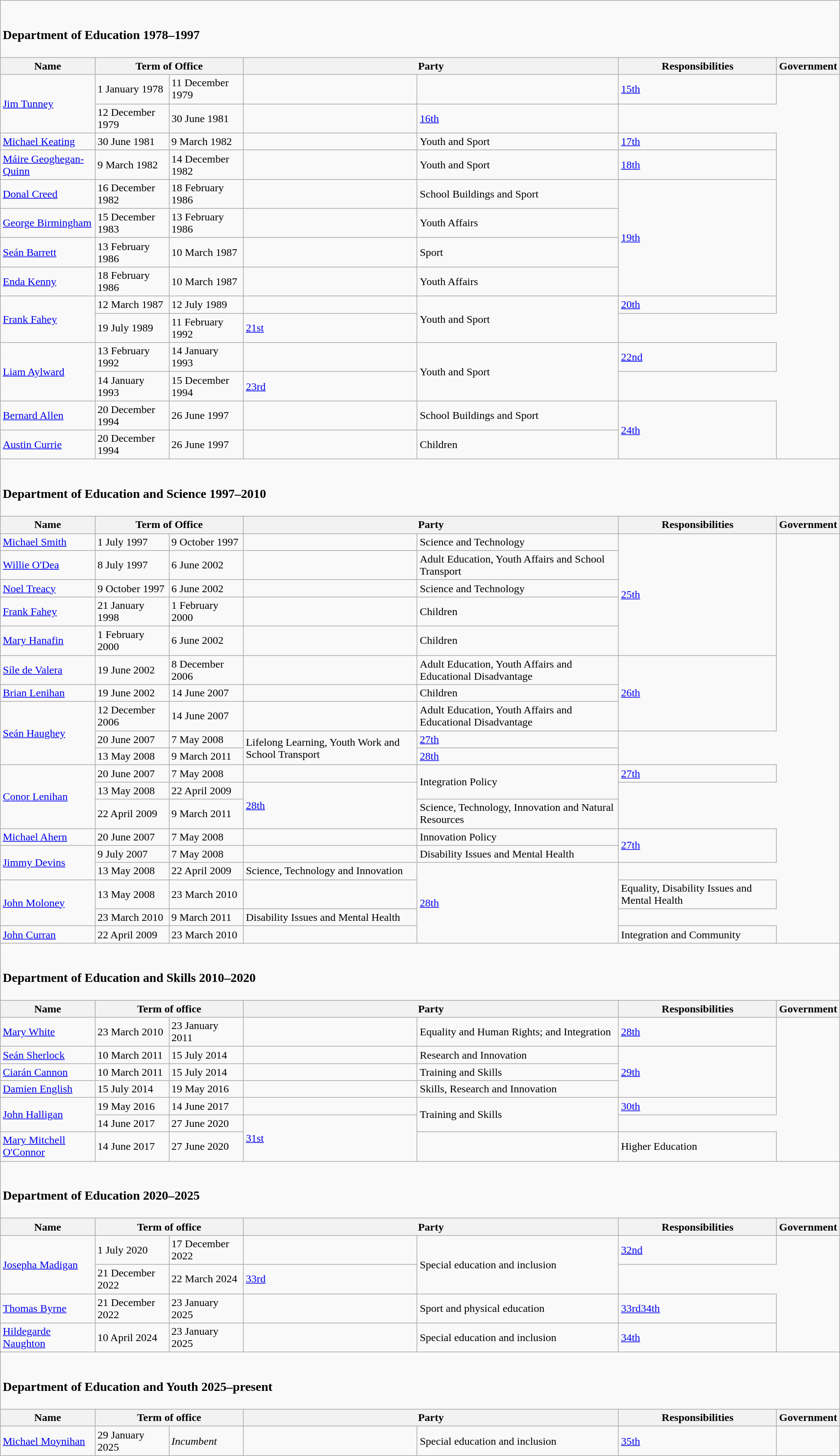<table class="wikitable">
<tr>
<td colspan="7"><br><h3>Department of Education 1978–1997</h3></td>
</tr>
<tr>
<th>Name</th>
<th colspan=2>Term of Office</th>
<th colspan=2>Party</th>
<th>Responsibilities</th>
<th>Government</th>
</tr>
<tr>
<td rowspan=2><a href='#'>Jim Tunney</a></td>
<td>1 January 1978</td>
<td>11 December 1979</td>
<td></td>
<td></td>
<td><a href='#'>15th</a></td>
</tr>
<tr>
<td>12 December 1979</td>
<td>30 June 1981</td>
<td></td>
<td><a href='#'>16th</a></td>
</tr>
<tr>
<td><a href='#'>Michael Keating</a></td>
<td>30 June 1981</td>
<td>9 March 1982</td>
<td></td>
<td>Youth and Sport</td>
<td><a href='#'>17th</a></td>
</tr>
<tr>
<td><a href='#'>Máire Geoghegan-Quinn</a></td>
<td>9 March 1982</td>
<td>14 December 1982</td>
<td></td>
<td>Youth and Sport</td>
<td><a href='#'>18th</a></td>
</tr>
<tr>
<td><a href='#'>Donal Creed</a></td>
<td>16 December 1982</td>
<td>18 February 1986</td>
<td></td>
<td>School Buildings and Sport</td>
<td rowspan=4><a href='#'>19th</a></td>
</tr>
<tr>
<td><a href='#'>George Birmingham</a></td>
<td>15 December 1983</td>
<td>13 February 1986</td>
<td></td>
<td>Youth Affairs</td>
</tr>
<tr>
<td><a href='#'>Seán Barrett</a></td>
<td>13 February 1986</td>
<td>10 March 1987</td>
<td></td>
<td>Sport</td>
</tr>
<tr>
<td><a href='#'>Enda Kenny</a></td>
<td>18 February 1986</td>
<td>10 March 1987</td>
<td></td>
<td>Youth Affairs</td>
</tr>
<tr>
<td rowspan=2><a href='#'>Frank Fahey</a></td>
<td>12 March 1987</td>
<td>12 July 1989</td>
<td></td>
<td rowspan=2>Youth and Sport</td>
<td><a href='#'>20th</a></td>
</tr>
<tr>
<td>19 July 1989</td>
<td>11 February 1992</td>
<td><a href='#'>21st</a></td>
</tr>
<tr>
<td rowspan=2><a href='#'>Liam Aylward</a></td>
<td>13 February 1992</td>
<td>14 January 1993</td>
<td></td>
<td rowspan=2>Youth and Sport</td>
<td><a href='#'>22nd</a></td>
</tr>
<tr>
<td>14 January 1993</td>
<td>15 December 1994</td>
<td><a href='#'>23rd</a></td>
</tr>
<tr>
<td><a href='#'>Bernard Allen</a></td>
<td>20 December 1994</td>
<td>26 June 1997</td>
<td></td>
<td>School Buildings and Sport</td>
<td rowspan=2><a href='#'>24th</a></td>
</tr>
<tr>
<td><a href='#'>Austin Currie</a></td>
<td>20 December 1994</td>
<td>26 June 1997</td>
<td></td>
<td>Children</td>
</tr>
<tr>
<td colspan="7"><br><h3>Department of Education and Science 1997–2010</h3></td>
</tr>
<tr>
<th>Name</th>
<th colspan=2>Term of Office</th>
<th colspan=2>Party</th>
<th>Responsibilities</th>
<th>Government</th>
</tr>
<tr>
<td><a href='#'>Michael Smith</a></td>
<td>1 July 1997</td>
<td>9 October 1997</td>
<td></td>
<td>Science and Technology</td>
<td rowspan=5><a href='#'>25th</a></td>
</tr>
<tr>
<td><a href='#'>Willie O'Dea</a></td>
<td>8 July 1997</td>
<td>6 June 2002</td>
<td></td>
<td>Adult Education, Youth Affairs and School Transport</td>
</tr>
<tr>
<td><a href='#'>Noel Treacy</a></td>
<td>9 October 1997</td>
<td>6 June 2002</td>
<td></td>
<td>Science and Technology</td>
</tr>
<tr>
<td><a href='#'>Frank Fahey</a></td>
<td>21 January 1998</td>
<td>1 February 2000</td>
<td></td>
<td>Children</td>
</tr>
<tr>
<td><a href='#'>Mary Hanafin</a></td>
<td>1 February 2000</td>
<td>6 June 2002</td>
<td></td>
<td>Children</td>
</tr>
<tr>
<td><a href='#'>Síle de Valera</a></td>
<td>19 June 2002</td>
<td>8 December 2006</td>
<td></td>
<td>Adult Education, Youth Affairs and Educational Disadvantage</td>
<td rowspan=3><a href='#'>26th</a></td>
</tr>
<tr>
<td><a href='#'>Brian Lenihan</a></td>
<td>19 June 2002</td>
<td>14 June 2007</td>
<td></td>
<td>Children</td>
</tr>
<tr>
<td rowspan=3><a href='#'>Seán Haughey</a></td>
<td>12 December 2006</td>
<td>14 June 2007</td>
<td></td>
<td>Adult Education, Youth Affairs and Educational Disadvantage</td>
</tr>
<tr>
<td>20 June 2007</td>
<td>7 May 2008</td>
<td rowspan=2>Lifelong Learning, Youth Work and School Transport</td>
<td><a href='#'>27th</a></td>
</tr>
<tr>
<td>13 May 2008</td>
<td>9 March 2011</td>
<td><a href='#'>28th</a></td>
</tr>
<tr>
<td rowspan=3><a href='#'>Conor Lenihan</a></td>
<td>20 June 2007</td>
<td>7 May 2008</td>
<td></td>
<td rowspan=2>Integration Policy</td>
<td><a href='#'>27th</a></td>
</tr>
<tr>
<td>13 May 2008</td>
<td>22 April 2009</td>
<td rowspan=2><a href='#'>28th</a></td>
</tr>
<tr>
<td>22 April 2009</td>
<td>9 March 2011</td>
<td>Science, Technology, Innovation and Natural Resources</td>
</tr>
<tr>
<td><a href='#'>Michael Ahern</a></td>
<td>20 June 2007</td>
<td>7 May 2008</td>
<td></td>
<td>Innovation Policy</td>
<td rowspan=2><a href='#'>27th</a></td>
</tr>
<tr>
<td rowspan=2><a href='#'>Jimmy Devins</a></td>
<td>9 July 2007</td>
<td>7 May 2008</td>
<td></td>
<td>Disability Issues and Mental Health</td>
</tr>
<tr>
<td>13 May 2008</td>
<td>22 April 2009</td>
<td>Science, Technology and Innovation</td>
<td rowspan=4><a href='#'>28th</a></td>
</tr>
<tr>
<td rowspan=2><a href='#'>John Moloney</a></td>
<td>13 May 2008</td>
<td>23 March 2010</td>
<td></td>
<td>Equality, Disability Issues and Mental Health</td>
</tr>
<tr>
<td>23 March 2010</td>
<td>9 March 2011</td>
<td>Disability Issues and Mental Health</td>
</tr>
<tr>
<td><a href='#'>John Curran</a></td>
<td>22 April 2009</td>
<td>23 March 2010</td>
<td></td>
<td>Integration and Community</td>
</tr>
<tr>
<td colspan="7"><br><h3>Department of Education and Skills 2010–2020</h3></td>
</tr>
<tr>
<th>Name</th>
<th colspan="2">Term of office</th>
<th colspan="2">Party</th>
<th>Responsibilities</th>
<th>Government</th>
</tr>
<tr>
<td><a href='#'>Mary White</a></td>
<td>23 March 2010</td>
<td>23 January 2011</td>
<td></td>
<td>Equality and Human Rights; and Integration</td>
<td><a href='#'>28th</a></td>
</tr>
<tr>
<td><a href='#'>Seán Sherlock</a></td>
<td>10 March 2011</td>
<td>15 July 2014</td>
<td></td>
<td>Research and Innovation</td>
<td rowspan=3><a href='#'>29th</a></td>
</tr>
<tr>
<td><a href='#'>Ciarán Cannon</a></td>
<td>10 March 2011</td>
<td>15 July 2014</td>
<td></td>
<td>Training and Skills</td>
</tr>
<tr>
<td><a href='#'>Damien English</a></td>
<td>15 July 2014</td>
<td>19 May 2016</td>
<td></td>
<td>Skills, Research and Innovation</td>
</tr>
<tr>
<td rowspan=2><a href='#'>John Halligan</a></td>
<td>19 May 2016</td>
<td>14 June 2017</td>
<td></td>
<td rowspan=2>Training and Skills</td>
<td><a href='#'>30th</a></td>
</tr>
<tr>
<td>14 June 2017</td>
<td>27 June 2020</td>
<td rowspan=2><a href='#'>31st</a></td>
</tr>
<tr>
<td><a href='#'>Mary Mitchell O'Connor</a></td>
<td>14 June 2017</td>
<td>27 June 2020</td>
<td></td>
<td>Higher Education</td>
</tr>
<tr>
<td colspan="7"><br><h3>Department of Education 2020–2025</h3></td>
</tr>
<tr>
<th>Name</th>
<th colspan="2">Term of office</th>
<th colspan="2">Party</th>
<th>Responsibilities</th>
<th>Government</th>
</tr>
<tr>
<td rowspan=2><a href='#'>Josepha Madigan</a></td>
<td>1 July 2020</td>
<td>17 December 2022</td>
<td></td>
<td rowspan=2>Special education and inclusion</td>
<td><a href='#'>32nd</a></td>
</tr>
<tr>
<td>21 December 2022</td>
<td>22 March 2024</td>
<td><a href='#'>33rd</a></td>
</tr>
<tr>
<td><a href='#'>Thomas Byrne</a></td>
<td>21 December 2022</td>
<td>23 January 2025</td>
<td></td>
<td>Sport and physical education</td>
<td><a href='#'>33rd</a><a href='#'>34th</a></td>
</tr>
<tr>
<td><a href='#'>Hildegarde Naughton</a></td>
<td>10 April 2024</td>
<td>23 January 2025</td>
<td></td>
<td>Special education and inclusion</td>
<td><a href='#'>34th</a></td>
</tr>
<tr>
<td colspan="7"><br><h3>Department of Education and Youth 2025–present</h3></td>
</tr>
<tr>
<th>Name</th>
<th colspan="2">Term of office</th>
<th colspan="2">Party</th>
<th>Responsibilities</th>
<th>Government</th>
</tr>
<tr>
<td><a href='#'>Michael Moynihan</a></td>
<td>29 January 2025</td>
<td><em>Incumbent</em></td>
<td></td>
<td>Special education and inclusion</td>
<td><a href='#'>35th</a></td>
</tr>
</table>
